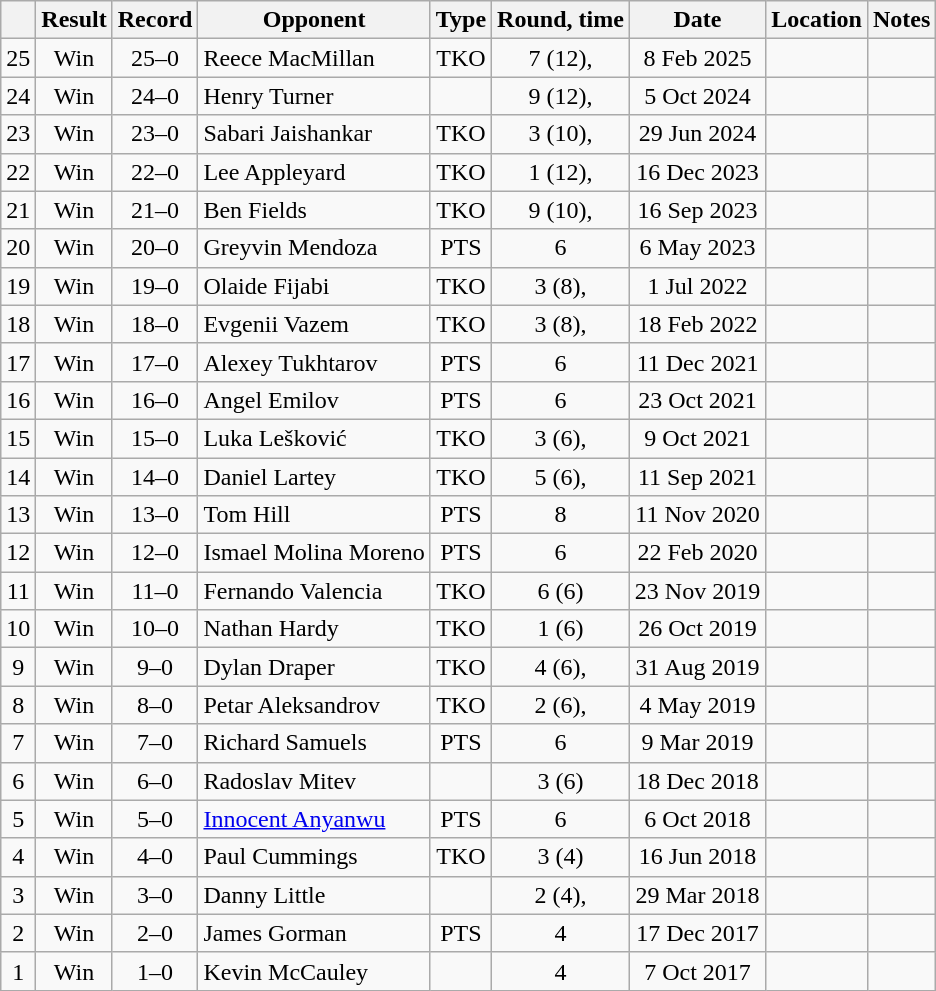<table class="wikitable" style="text-align:center">
<tr>
<th></th>
<th>Result</th>
<th>Record</th>
<th>Opponent</th>
<th>Type</th>
<th>Round, time</th>
<th>Date</th>
<th>Location</th>
<th>Notes</th>
</tr>
<tr>
<td>25</td>
<td>Win</td>
<td>25–0</td>
<td style="text-align:left;">Reece MacMillan</td>
<td>TKO</td>
<td>7 (12), </td>
<td>8 Feb 2025</td>
<td align=left></td>
<td align=left></td>
</tr>
<tr>
<td>24</td>
<td>Win</td>
<td>24–0</td>
<td style="text-align:left;">Henry Turner</td>
<td></td>
<td>9 (12), </td>
<td>5 Oct 2024</td>
<td align=left></td>
<td align=left></td>
</tr>
<tr>
<td>23</td>
<td>Win</td>
<td>23–0</td>
<td style="text-align:left;">Sabari Jaishankar</td>
<td>TKO</td>
<td>3 (10), </td>
<td>29 Jun 2024</td>
<td align=left></td>
<td></td>
</tr>
<tr>
<td>22</td>
<td>Win</td>
<td>22–0</td>
<td style="text-align:left;">Lee Appleyard</td>
<td>TKO</td>
<td>1 (12), </td>
<td>16 Dec 2023</td>
<td align=left></td>
<td align=left></td>
</tr>
<tr>
<td>21</td>
<td>Win</td>
<td>21–0</td>
<td style="text-align:left;">Ben Fields</td>
<td>TKO</td>
<td>9 (10), </td>
<td>16 Sep 2023</td>
<td align=left></td>
<td></td>
</tr>
<tr>
<td>20</td>
<td>Win</td>
<td>20–0</td>
<td style="text-align:left;">Greyvin Mendoza</td>
<td>PTS</td>
<td>6</td>
<td>6 May 2023</td>
<td align=left></td>
<td></td>
</tr>
<tr>
<td>19</td>
<td>Win</td>
<td>19–0</td>
<td style="text-align:left;">Olaide Fijabi</td>
<td>TKO</td>
<td>3 (8), </td>
<td>1 Jul 2022</td>
<td align=left></td>
<td></td>
</tr>
<tr>
<td>18</td>
<td>Win</td>
<td>18–0</td>
<td style="text-align:left;">Evgenii Vazem</td>
<td>TKO</td>
<td>3 (8), </td>
<td>18 Feb 2022</td>
<td align=left></td>
<td></td>
</tr>
<tr>
<td>17</td>
<td>Win</td>
<td>17–0</td>
<td style="text-align:left;">Alexey Tukhtarov</td>
<td>PTS</td>
<td>6</td>
<td>11 Dec 2021</td>
<td align=left></td>
<td></td>
</tr>
<tr>
<td>16</td>
<td>Win</td>
<td>16–0</td>
<td style="text-align:left;">Angel Emilov</td>
<td>PTS</td>
<td>6</td>
<td>23 Oct 2021</td>
<td align=left></td>
<td></td>
</tr>
<tr>
<td>15</td>
<td>Win</td>
<td>15–0</td>
<td style="text-align:left;">Luka Lešković</td>
<td>TKO</td>
<td>3 (6), </td>
<td>9 Oct 2021</td>
<td align=left></td>
<td></td>
</tr>
<tr>
<td>14</td>
<td>Win</td>
<td>14–0</td>
<td style="text-align:left;">Daniel Lartey</td>
<td>TKO</td>
<td>5 (6), </td>
<td>11 Sep 2021</td>
<td align=left></td>
<td></td>
</tr>
<tr>
<td>13</td>
<td>Win</td>
<td>13–0</td>
<td style="text-align:left;">Tom Hill</td>
<td>PTS</td>
<td>8</td>
<td>11 Nov 2020</td>
<td align=left></td>
<td></td>
</tr>
<tr>
<td>12</td>
<td>Win</td>
<td>12–0</td>
<td style="text-align:left;">Ismael Molina Moreno</td>
<td>PTS</td>
<td>6</td>
<td>22 Feb 2020</td>
<td style="text-align:left;"></td>
<td></td>
</tr>
<tr>
<td>11</td>
<td>Win</td>
<td>11–0</td>
<td style="text-align:left;">Fernando Valencia</td>
<td>TKO</td>
<td>6 (6)</td>
<td>23 Nov 2019</td>
<td style="text-align:left;"></td>
<td></td>
</tr>
<tr>
<td>10</td>
<td>Win</td>
<td>10–0</td>
<td style="text-align:left;">Nathan Hardy</td>
<td>TKO</td>
<td>1 (6)</td>
<td>26 Oct 2019</td>
<td style="text-align:left;"></td>
<td></td>
</tr>
<tr>
<td>9</td>
<td>Win</td>
<td>9–0</td>
<td style="text-align:left;">Dylan Draper</td>
<td>TKO</td>
<td>4 (6), </td>
<td>31 Aug 2019</td>
<td style="text-align:left;"></td>
<td></td>
</tr>
<tr>
<td>8</td>
<td>Win</td>
<td>8–0</td>
<td style="text-align:left;">Petar Aleksandrov</td>
<td>TKO</td>
<td>2 (6), </td>
<td>4 May 2019</td>
<td style="text-align:left;"></td>
<td></td>
</tr>
<tr>
<td>7</td>
<td>Win</td>
<td>7–0</td>
<td style="text-align:left;">Richard Samuels</td>
<td>PTS</td>
<td>6</td>
<td>9 Mar 2019</td>
<td style="text-align:left;"></td>
<td></td>
</tr>
<tr>
<td>6</td>
<td>Win</td>
<td>6–0</td>
<td style="text-align:left;">Radoslav Mitev</td>
<td></td>
<td>3 (6)</td>
<td>18 Dec 2018</td>
<td style="text-align:left;"></td>
<td></td>
</tr>
<tr>
<td>5</td>
<td>Win</td>
<td>5–0</td>
<td style="text-align:left;"><a href='#'>Innocent Anyanwu</a></td>
<td>PTS</td>
<td>6</td>
<td>6 Oct 2018</td>
<td style="text-align:left;"></td>
<td></td>
</tr>
<tr>
<td>4</td>
<td>Win</td>
<td>4–0</td>
<td style="text-align:left;">Paul Cummings</td>
<td>TKO</td>
<td>3 (4)</td>
<td>16 Jun 2018</td>
<td style="text-align:left;"></td>
<td></td>
</tr>
<tr>
<td>3</td>
<td>Win</td>
<td>3–0</td>
<td style="text-align:left;">Danny Little</td>
<td></td>
<td>2 (4), </td>
<td>29 Mar 2018</td>
<td style="text-align:left;"></td>
<td></td>
</tr>
<tr>
<td>2</td>
<td>Win</td>
<td>2–0</td>
<td style="text-align:left;">James Gorman</td>
<td>PTS</td>
<td>4</td>
<td>17 Dec 2017</td>
<td style="text-align:left;"></td>
<td></td>
</tr>
<tr>
<td>1</td>
<td>Win</td>
<td>1–0</td>
<td style="text-align:left;">Kevin McCauley</td>
<td></td>
<td>4</td>
<td>7 Oct 2017</td>
<td style="text-align:left;"></td>
<td></td>
</tr>
</table>
